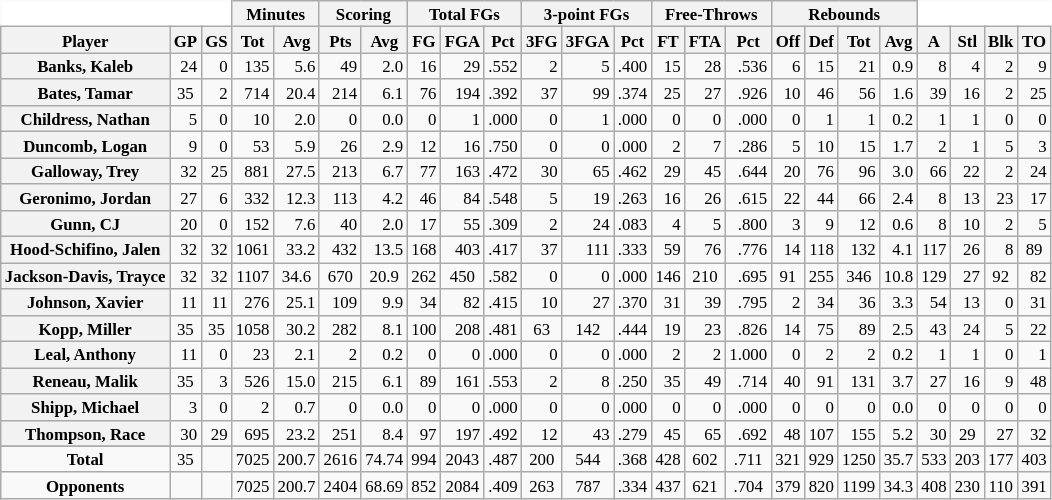<table class="wikitable sortable" border="1" style="font-size:70%;">
<tr>
<th colspan="3" style="border-top-style:hidden; border-left-style:hidden; background: white;"></th>
<th colspan="2" style=>Minutes</th>
<th colspan="2" style=>Scoring</th>
<th colspan="3" style=>Total FGs</th>
<th colspan="3" style=>3-point FGs</th>
<th colspan="3" style=>Free-Throws</th>
<th colspan="4" style=>Rebounds</th>
<th colspan="4" style="border-top-style:hidden; border-right-style:hidden; background: white;"></th>
</tr>
<tr>
<th scope="col" style=>Player</th>
<th scope="col" style=>GP</th>
<th scope="col" style=>GS</th>
<th scope="col" style=>Tot</th>
<th scope="col" style=>Avg</th>
<th scope="col" style=>Pts</th>
<th scope="col" style=>Avg</th>
<th scope="col" style=>FG</th>
<th scope="col" style=>FGA</th>
<th scope="col" style=>Pct</th>
<th scope="col" style=>3FG</th>
<th scope="col" style=>3FGA</th>
<th scope="col" style=>Pct</th>
<th scope="col" style=>FT</th>
<th scope="col" style=>FTA</th>
<th scope="col" style=>Pct</th>
<th scope="col" style=>Off</th>
<th scope="col" style=>Def</th>
<th scope="col" style=>Tot</th>
<th scope="col" style=>Avg</th>
<th scope="col" style=>A</th>
<th scope="col" style=>Stl</th>
<th scope="col" style=>Blk</th>
<th scope="col" style=>TO</th>
</tr>
<tr>
<th style=white-space:nowrap>Banks, Kaleb</th>
<td align="right">24</td>
<td align="right">0</td>
<td align="right">135</td>
<td align="right">5.6</td>
<td align="right">49</td>
<td align="right">2.0</td>
<td align="right">16</td>
<td align="right">29</td>
<td align="right">.552</td>
<td align="right">2</td>
<td align="right">5</td>
<td align="right">.400</td>
<td align="right">15</td>
<td align="right">28</td>
<td align="right">.536</td>
<td align="right">6</td>
<td align="right">15</td>
<td align="right">21</td>
<td align="right">0.9</td>
<td align="right">8</td>
<td align="right">4</td>
<td align="right">2</td>
<td align="right">9</td>
</tr>
<tr>
<th style=white-space:nowrap>Bates, Tamar</th>
<td align="center" style=>35</td>
<td align="right">2</td>
<td align="right">714</td>
<td align="right">20.4</td>
<td align="right">214</td>
<td align="right">6.1</td>
<td align="right">76</td>
<td align="right">194</td>
<td align="right">.392</td>
<td align="right">37</td>
<td align="right">99</td>
<td align="right">.374</td>
<td align="right">25</td>
<td align="right">27</td>
<td align="right">.926</td>
<td align="right">10</td>
<td align="right">46</td>
<td align="right">56</td>
<td align="right">1.6</td>
<td align="right">39</td>
<td align="right">16</td>
<td align="right">2</td>
<td align="right">25</td>
</tr>
<tr>
<th style=white-space:nowrap>Childress, Nathan</th>
<td align="right">5</td>
<td align="right">0</td>
<td align="right">10</td>
<td align="right">2.0</td>
<td align="right">0</td>
<td align="right">0.0</td>
<td align="right">0</td>
<td align="right">1</td>
<td align="right">.000</td>
<td align="right">0</td>
<td align="right">1</td>
<td align="right">.000</td>
<td align="right">0</td>
<td align="right">0</td>
<td align="right">.000</td>
<td align="right">0</td>
<td align="right">1</td>
<td align="right">1</td>
<td align="right">0.2</td>
<td align="right">1</td>
<td align="right">1</td>
<td align="right">0</td>
<td align="right">0</td>
</tr>
<tr>
<th style=white-space:nowrap>Duncomb, Logan</th>
<td align="right">9</td>
<td align="right">0</td>
<td align="right">53</td>
<td align="right">5.9</td>
<td align="right">26</td>
<td align="right">2.9</td>
<td align="right">12</td>
<td align="right">16</td>
<td align="center" style=>.750</td>
<td align="right">0</td>
<td align="right">0</td>
<td align="right">.000</td>
<td align="right">2</td>
<td align="right">7</td>
<td align="right">.286</td>
<td align="right">5</td>
<td align="right">10</td>
<td align="right">15</td>
<td align="right">1.7</td>
<td align="right">2</td>
<td align="right">1</td>
<td align="right">5</td>
<td align="right">3</td>
</tr>
<tr>
<th style=white-space:nowrap>Galloway, Trey</th>
<td align="right">32</td>
<td align="right">25</td>
<td align="right">881</td>
<td align="right">27.5</td>
<td align="right">213</td>
<td align="right">6.7</td>
<td align="right">77</td>
<td align="right">163</td>
<td align="right">.472</td>
<td align="right">30</td>
<td align="right">65</td>
<td align="center" style=>.462</td>
<td align="right">29</td>
<td align="right">45</td>
<td align="right">.644</td>
<td align="right">20</td>
<td align="right">76</td>
<td align="right">96</td>
<td align="right">3.0</td>
<td align="right">66</td>
<td align="right">22</td>
<td align="right">2</td>
<td align="right">24</td>
</tr>
<tr>
<th style=white-space:nowrap>Geronimo, Jordan</th>
<td align="right">27</td>
<td align="right">6</td>
<td align="right">332</td>
<td align="right">12.3</td>
<td align="right">113</td>
<td align="right">4.2</td>
<td align="right">46</td>
<td align="right">84</td>
<td align="right">.548</td>
<td align="right">5</td>
<td align="right">19</td>
<td align="right">.263</td>
<td align="right">16</td>
<td align="right">26</td>
<td align="right">.615</td>
<td align="right">22</td>
<td align="right">44</td>
<td align="right">66</td>
<td align="right">2.4</td>
<td align="right">8</td>
<td align="right">13</td>
<td align="right">23</td>
<td align="right">17</td>
</tr>
<tr>
<th style=white-space:nowrap>Gunn, CJ</th>
<td align="right">20</td>
<td align="right">0</td>
<td align="right">152</td>
<td align="right">7.6</td>
<td align="right">40</td>
<td align="right">2.0</td>
<td align="right">17</td>
<td align="right">55</td>
<td align="right">.309</td>
<td align="right">2</td>
<td align="right">24</td>
<td align="right">.083</td>
<td align="right">4</td>
<td align="right">5</td>
<td align="right">.800</td>
<td align="right">3</td>
<td align="right">9</td>
<td align="right">12</td>
<td align="right">0.6</td>
<td align="right">8</td>
<td align="right">10</td>
<td align="right">2</td>
<td align="right">5</td>
</tr>
<tr>
<th style=white-space:nowrap>Hood-Schifino, Jalen</th>
<td align="right">32</td>
<td align="right">32</td>
<td align="right">1061</td>
<td align="right">33.2</td>
<td align="right">432</td>
<td align="right">13.5</td>
<td align="right">168</td>
<td align="right">403</td>
<td align="right">.417</td>
<td align="right">37</td>
<td align="right">111</td>
<td align="right">.333</td>
<td align="right">59</td>
<td align="right">76</td>
<td align="right">.776</td>
<td align="right">14</td>
<td align="right">118</td>
<td align="right">132</td>
<td align="right">4.1</td>
<td align="right">117</td>
<td align="right">26</td>
<td align="right">8</td>
<td align="center" style=>89</td>
</tr>
<tr>
<th style=white-space:nowrap>Jackson-Davis, Trayce</th>
<td align="right">32</td>
<td align="right">32</td>
<td align="center" style=>1107</td>
<td align="center" style=>34.6</td>
<td align="center" style=>670</td>
<td align="center" style=>20.9</td>
<td align="center" style=>262</td>
<td align="center" style=>450</td>
<td align="right">.582</td>
<td align="right">0</td>
<td align="right">0</td>
<td align="right">.000</td>
<td align="center" style=>146</td>
<td align="center" style=>210</td>
<td align="right">.695</td>
<td align="center" style=>91</td>
<td align="center" style=>255</td>
<td align="center" style=>346</td>
<td align="center" style=>10.8</td>
<td align="center" style=>129</td>
<td align="right">27</td>
<td align="center" style=>92</td>
<td align="right">82</td>
</tr>
<tr>
<th style=white-space:nowrap>Johnson, Xavier</th>
<td align="right">11</td>
<td align="right">11</td>
<td align="right">276</td>
<td align="right">25.1</td>
<td align="right">109</td>
<td align="right">9.9</td>
<td align="right">34</td>
<td align="right">82</td>
<td align="right">.415</td>
<td align="right">10</td>
<td align="right">27</td>
<td align="right">.370</td>
<td align="right">31</td>
<td align="right">39</td>
<td align="right">.795</td>
<td align="right">2</td>
<td align="right">34</td>
<td align="right">36</td>
<td align="right">3.3</td>
<td align="right">54</td>
<td align="right">13</td>
<td align="right">0</td>
<td align="right">31</td>
</tr>
<tr>
<th style=white-space:nowrap>Kopp, Miller</th>
<td align="center" style=>35</td>
<td align="center" style=>35</td>
<td align="right">1058</td>
<td align="right">30.2</td>
<td align="right">282</td>
<td align="right">8.1</td>
<td align="right">100</td>
<td align="right">208</td>
<td align="right">.481</td>
<td align="center" style=>63</td>
<td align="center" style=>142</td>
<td align="right">.444</td>
<td align="right">19</td>
<td align="right">23</td>
<td align="right">.826</td>
<td align="right">14</td>
<td align="right">75</td>
<td align="right">89</td>
<td align="right">2.5</td>
<td align="right">43</td>
<td align="right">24</td>
<td align="right">5</td>
<td align="right">22</td>
</tr>
<tr>
<th style=white-space:nowrap>Leal, Anthony</th>
<td align="right">11</td>
<td align="right">0</td>
<td align="right">23</td>
<td align="right">2.1</td>
<td align="right">2</td>
<td align="right">0.2</td>
<td align="right">0</td>
<td align="right">0</td>
<td align="right">.000</td>
<td align="right">0</td>
<td align="right">0</td>
<td align="right">.000</td>
<td align="right">2</td>
<td align="right">2</td>
<td align="center" style=>1.000</td>
<td align="right">0</td>
<td align="right">2</td>
<td align="right">2</td>
<td align="right">0.2</td>
<td align="right">1</td>
<td align="right">1</td>
<td align="right">0</td>
<td align="right">1</td>
</tr>
<tr>
<th style=white-space:nowrap>Reneau, Malik</th>
<td align="center" style=>35</td>
<td align="right">3</td>
<td align="right">526</td>
<td align="right">15.0</td>
<td align="right">215</td>
<td align="right">6.1</td>
<td align="right">89</td>
<td align="right">161</td>
<td align="right">.553</td>
<td align="right">2</td>
<td align="right">8</td>
<td align="right">.250</td>
<td align="right">35</td>
<td align="right">49</td>
<td align="right">.714</td>
<td align="right">40</td>
<td align="right">91</td>
<td align="right">131</td>
<td align="right">3.7</td>
<td align="right">27</td>
<td align="right">16</td>
<td align="right">9</td>
<td align="right">48</td>
</tr>
<tr>
<th style=white-space:nowrap>Shipp, Michael</th>
<td align="right">3</td>
<td align="right">0</td>
<td align="right">2</td>
<td align="right">0.7</td>
<td align="right">0</td>
<td align="right">0.0</td>
<td align="right">0</td>
<td align="right">0</td>
<td align="right">.000</td>
<td align="right">0</td>
<td align="right">0</td>
<td align="right">.000</td>
<td align="right">0</td>
<td align="right">0</td>
<td align="right">.000</td>
<td align="right">0</td>
<td align="right">0</td>
<td align="right">0</td>
<td align="right">0.0</td>
<td align="right">0</td>
<td align="right">0</td>
<td align="right">0</td>
<td align="right">0</td>
</tr>
<tr>
<th style=white-space:nowrap>Thompson, Race</th>
<td align="right">30</td>
<td align="right">29</td>
<td align="right">695</td>
<td align="right">23.2</td>
<td align="right">251</td>
<td align="right">8.4</td>
<td align="right">97</td>
<td align="right">197</td>
<td align="right">.492</td>
<td align="right">12</td>
<td align="right">43</td>
<td align="right">.279</td>
<td align="right">45</td>
<td align="right">65</td>
<td align="right">.692</td>
<td align="right">48</td>
<td align="right">107</td>
<td align="right">155</td>
<td align="right">5.2</td>
<td align="right">30</td>
<td align="center" style=>29</td>
<td align="right">27</td>
<td align="right">32</td>
</tr>
<tr>
</tr>
<tr class="sortbottom">
<td align="center" style=><strong>Total</strong></td>
<td align="center" style=>35</td>
<td align="center" style=></td>
<td align="center" style=>7025</td>
<td align="center" style=>200.7</td>
<td align="center" style=>2616</td>
<td align="center" style=>74.74</td>
<td align="center" style=>994</td>
<td align="center" style=>2043</td>
<td align="center" style=>.487</td>
<td align="center" style=>200</td>
<td align="center" style=>544</td>
<td align="center" style=>.368</td>
<td align="center" style=>428</td>
<td align="center" style=>602</td>
<td align="center" style=>.711</td>
<td align="center" style=>321</td>
<td align="center" style=>929</td>
<td align="center" style=>1250</td>
<td align="center" style=>35.7</td>
<td align="center" style=>533</td>
<td align="center" style=>203</td>
<td align="center" style=>177</td>
<td align="center" style=>403</td>
</tr>
<tr class="sortbottom">
<td align="center"><strong>Opponents</strong></td>
<td align="center"></td>
<td align="center"></td>
<td align="center">7025</td>
<td align="center">200.7</td>
<td align="center">2404</td>
<td align="center">68.69</td>
<td align="center">852</td>
<td align="center">2084</td>
<td align="center">.409</td>
<td align="center">263</td>
<td align="center">787</td>
<td align="center">.334</td>
<td align="center">437</td>
<td align="center">621</td>
<td align="center">.704</td>
<td align="center">379</td>
<td align="center">820</td>
<td align="center">1199</td>
<td align="center">34.3</td>
<td align="center">408</td>
<td align="center">230</td>
<td align="center">110</td>
<td align="center">391</td>
</tr>
</table>
